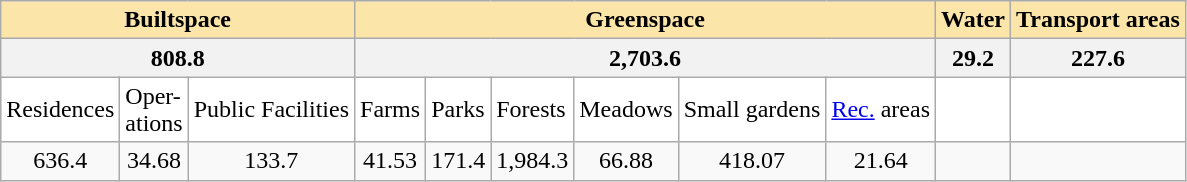<table class=wikitable align=center style="margin-left:0em;">
<tr --- style="background:#FBE5A9">
<td colspan="3" align="center"><strong>Builtspace</strong></td>
<td colspan="6" align="center"><strong>Greenspace</strong></td>
<td align="center"><strong>Water</strong></td>
<td align="center"><strong>Transport areas</strong></td>
</tr>
<tr --- style="background:#FFFFFF">
<th colspan="3" align="center">808.8</th>
<th colspan="6" align="center">2,703.6</th>
<th align="center">29.2</th>
<th align="center">227.6</th>
</tr>
<tr --- style="background:#FFFFFF">
<td>Residences</td>
<td>Oper-<br>ations</td>
<td>Public Facilities</td>
<td>Farms</td>
<td>Parks</td>
<td>Forests</td>
<td>Meadows</td>
<td>Small gardens</td>
<td><a href='#'>Rec.</a> areas</td>
<td></td>
<td></td>
</tr>
<tr --->
<td align="center">636.4</td>
<td align="center">34.68</td>
<td align="center">133.7</td>
<td align="center">41.53</td>
<td align="center">171.4</td>
<td align="center">1,984.3</td>
<td align="center">66.88</td>
<td align="center">418.07</td>
<td align="center">21.64</td>
<td></td>
<td></td>
</tr>
</table>
